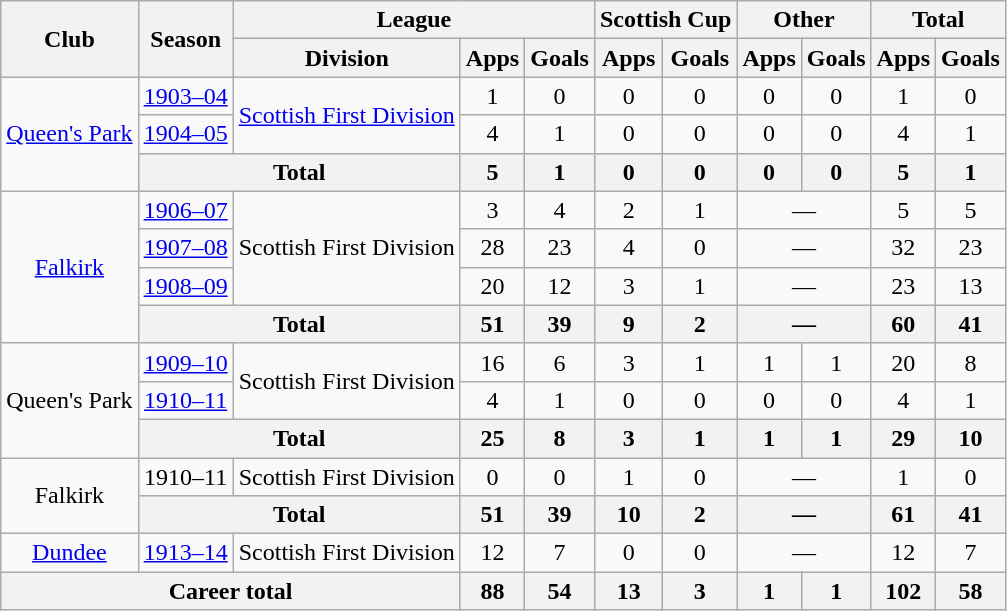<table class="wikitable" style="text-align: center;">
<tr>
<th rowspan="2">Club</th>
<th rowspan="2">Season</th>
<th colspan="3">League</th>
<th colspan="2">Scottish Cup</th>
<th colspan="2">Other</th>
<th colspan="2">Total</th>
</tr>
<tr>
<th>Division</th>
<th>Apps</th>
<th>Goals</th>
<th>Apps</th>
<th>Goals</th>
<th>Apps</th>
<th>Goals</th>
<th>Apps</th>
<th>Goals</th>
</tr>
<tr>
<td rowspan="3"><a href='#'>Queen's Park</a></td>
<td><a href='#'>1903–04</a></td>
<td rowspan="2"><a href='#'>Scottish First Division</a></td>
<td>1</td>
<td>0</td>
<td>0</td>
<td>0</td>
<td>0</td>
<td>0</td>
<td>1</td>
<td>0</td>
</tr>
<tr>
<td><a href='#'>1904–05</a></td>
<td>4</td>
<td>1</td>
<td>0</td>
<td>0</td>
<td>0</td>
<td>0</td>
<td>4</td>
<td>1</td>
</tr>
<tr>
<th colspan="2">Total</th>
<th>5</th>
<th>1</th>
<th>0</th>
<th>0</th>
<th>0</th>
<th>0</th>
<th>5</th>
<th>1</th>
</tr>
<tr>
<td rowspan="4"><a href='#'>Falkirk</a></td>
<td><a href='#'>1906–07</a></td>
<td rowspan="3">Scottish First Division</td>
<td>3</td>
<td>4</td>
<td>2</td>
<td>1</td>
<td colspan="2">—</td>
<td>5</td>
<td>5</td>
</tr>
<tr>
<td><a href='#'>1907–08</a></td>
<td>28</td>
<td>23</td>
<td>4</td>
<td>0</td>
<td colspan="2">—</td>
<td>32</td>
<td>23</td>
</tr>
<tr>
<td><a href='#'>1908–09</a></td>
<td>20</td>
<td>12</td>
<td>3</td>
<td>1</td>
<td colspan="2">—</td>
<td>23</td>
<td>13</td>
</tr>
<tr>
<th colspan="2">Total</th>
<th>51</th>
<th>39</th>
<th>9</th>
<th>2</th>
<th colspan="2">—</th>
<th>60</th>
<th>41</th>
</tr>
<tr>
<td rowspan="3">Queen's Park</td>
<td><a href='#'>1909–10</a></td>
<td rowspan="2">Scottish First Division</td>
<td>16</td>
<td>6</td>
<td>3</td>
<td>1</td>
<td>1</td>
<td>1</td>
<td>20</td>
<td>8</td>
</tr>
<tr>
<td><a href='#'>1910–11</a></td>
<td>4</td>
<td>1</td>
<td>0</td>
<td>0</td>
<td>0</td>
<td>0</td>
<td>4</td>
<td>1</td>
</tr>
<tr>
<th colspan="2">Total</th>
<th>25</th>
<th>8</th>
<th>3</th>
<th>1</th>
<th>1</th>
<th>1</th>
<th>29</th>
<th>10</th>
</tr>
<tr>
<td rowspan="2">Falkirk</td>
<td>1910–11</td>
<td>Scottish First Division</td>
<td>0</td>
<td>0</td>
<td>1</td>
<td>0</td>
<td colspan="2">—</td>
<td>1</td>
<td>0</td>
</tr>
<tr>
<th colspan="2">Total</th>
<th>51</th>
<th>39</th>
<th>10</th>
<th>2</th>
<th colspan="2">—</th>
<th>61</th>
<th>41</th>
</tr>
<tr>
<td><a href='#'>Dundee</a></td>
<td><a href='#'>1913–14</a></td>
<td>Scottish First Division</td>
<td>12</td>
<td>7</td>
<td>0</td>
<td>0</td>
<td colspan="2">—</td>
<td>12</td>
<td>7</td>
</tr>
<tr>
<th colspan="3">Career total</th>
<th>88</th>
<th>54</th>
<th>13</th>
<th>3</th>
<th>1</th>
<th>1</th>
<th>102</th>
<th>58</th>
</tr>
</table>
